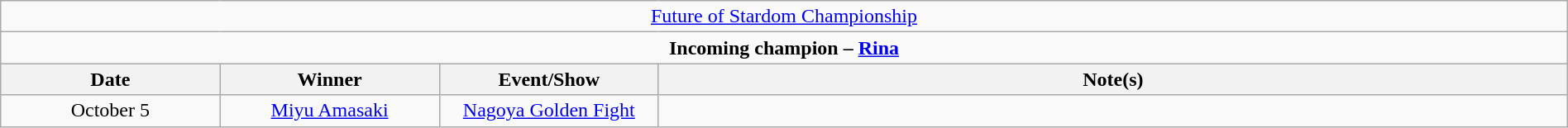<table class="wikitable" style="text-align:center; width:100%;">
<tr>
<td colspan="4" style="text-align: center;"><a href='#'>Future of Stardom Championship</a></td>
</tr>
<tr>
<td colspan="4" style="text-align: center;"><strong>Incoming champion – <a href='#'>Rina</a></strong></td>
</tr>
<tr>
<th width=14%>Date</th>
<th width=14%>Winner</th>
<th width=14%>Event/Show</th>
<th width=58%>Note(s)</th>
</tr>
<tr>
<td>October 5</td>
<td><a href='#'>Miyu Amasaki</a></td>
<td><a href='#'>Nagoya Golden Fight</a></td>
<td></td>
</tr>
</table>
